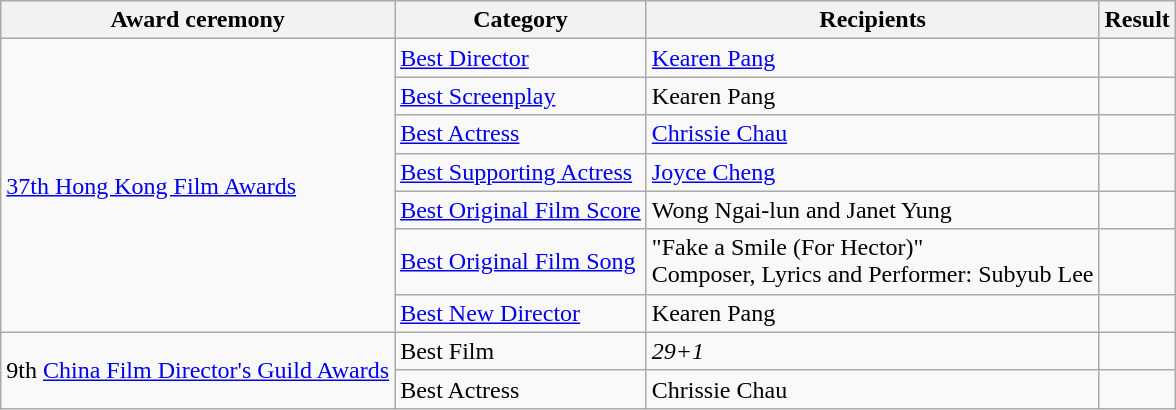<table class="wikitable sortable">
<tr>
<th>Award ceremony</th>
<th>Category</th>
<th>Recipients</th>
<th>Result</th>
</tr>
<tr>
<td rowspan="7"><a href='#'>37th Hong Kong Film Awards</a></td>
<td><a href='#'>Best Director</a></td>
<td><a href='#'>Kearen Pang</a></td>
<td></td>
</tr>
<tr>
<td><a href='#'>Best Screenplay</a></td>
<td>Kearen Pang</td>
<td></td>
</tr>
<tr>
<td><a href='#'>Best Actress</a></td>
<td><a href='#'>Chrissie Chau</a></td>
<td></td>
</tr>
<tr>
<td><a href='#'>Best Supporting Actress</a></td>
<td><a href='#'>Joyce Cheng</a></td>
<td></td>
</tr>
<tr>
<td><a href='#'>Best Original Film Score</a></td>
<td>Wong Ngai-lun and Janet Yung</td>
<td></td>
</tr>
<tr>
<td><a href='#'>Best Original Film Song</a></td>
<td>"Fake a Smile (For Hector)"<br>Composer, Lyrics and Performer: Subyub Lee</td>
<td></td>
</tr>
<tr>
<td><a href='#'>Best New Director</a></td>
<td>Kearen Pang</td>
<td></td>
</tr>
<tr>
<td rowspan=2>9th <a href='#'>China Film Director's Guild Awards</a></td>
<td>Best Film</td>
<td><em>29+1</em></td>
<td></td>
</tr>
<tr>
<td>Best Actress</td>
<td>Chrissie Chau</td>
<td></td>
</tr>
</table>
